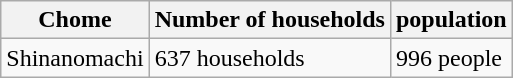<table class="wikitable">
<tr>
<th>Chome</th>
<th>Number of households</th>
<th>population</th>
</tr>
<tr>
<td>Shinanomachi</td>
<td>637 households</td>
<td>996 people</td>
</tr>
</table>
